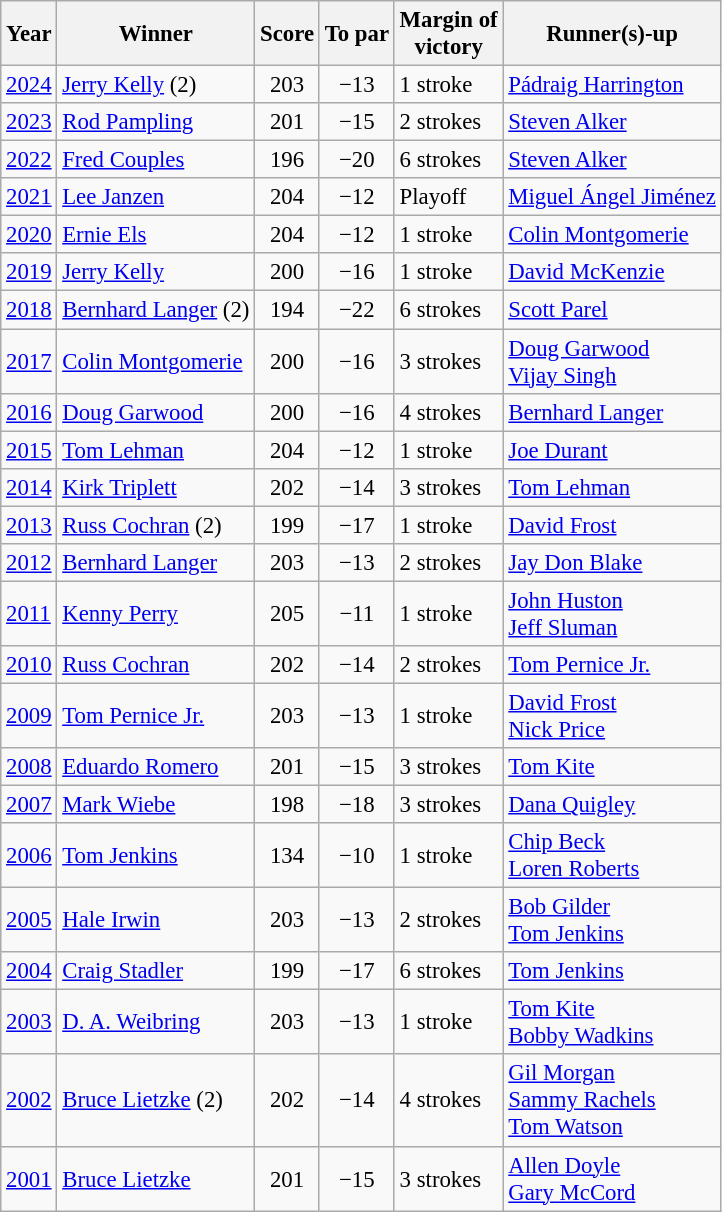<table class="wikitable" style="font-size:95%">
<tr>
<th>Year</th>
<th>Winner</th>
<th>Score</th>
<th>To par</th>
<th>Margin of<br>victory</th>
<th>Runner(s)-up</th>
</tr>
<tr>
<td><a href='#'>2024</a></td>
<td> <a href='#'>Jerry Kelly</a> (2)</td>
<td align=center>203</td>
<td align=center>−13</td>
<td>1 stroke</td>
<td> <a href='#'>Pádraig Harrington</a></td>
</tr>
<tr>
<td><a href='#'>2023</a></td>
<td> <a href='#'>Rod Pampling</a></td>
<td align=center>201</td>
<td align=center>−15</td>
<td>2 strokes</td>
<td> <a href='#'>Steven Alker</a></td>
</tr>
<tr>
<td><a href='#'>2022</a></td>
<td> <a href='#'>Fred Couples</a></td>
<td align=center>196</td>
<td align=center>−20</td>
<td>6 strokes</td>
<td> <a href='#'>Steven Alker</a></td>
</tr>
<tr>
<td><a href='#'>2021</a></td>
<td> <a href='#'>Lee Janzen</a></td>
<td align=center>204</td>
<td align=center>−12</td>
<td>Playoff</td>
<td> <a href='#'>Miguel Ángel Jiménez</a></td>
</tr>
<tr>
<td><a href='#'>2020</a></td>
<td> <a href='#'>Ernie Els</a></td>
<td align=center>204</td>
<td align=center>−12</td>
<td>1 stroke</td>
<td> <a href='#'>Colin Montgomerie</a></td>
</tr>
<tr>
<td><a href='#'>2019</a></td>
<td> <a href='#'>Jerry Kelly</a></td>
<td align=center>200</td>
<td align=center>−16</td>
<td>1 stroke</td>
<td> <a href='#'>David McKenzie</a></td>
</tr>
<tr>
<td><a href='#'>2018</a></td>
<td> <a href='#'>Bernhard Langer</a> (2)</td>
<td align=center>194</td>
<td align=center>−22</td>
<td>6 strokes</td>
<td> <a href='#'>Scott Parel</a></td>
</tr>
<tr>
<td><a href='#'>2017</a></td>
<td> <a href='#'>Colin Montgomerie</a></td>
<td align=center>200</td>
<td align=center>−16</td>
<td>3 strokes</td>
<td> <a href='#'>Doug Garwood</a><br> <a href='#'>Vijay Singh</a></td>
</tr>
<tr>
<td><a href='#'>2016</a></td>
<td> <a href='#'>Doug Garwood</a></td>
<td align=center>200</td>
<td align=center>−16</td>
<td>4 strokes</td>
<td> <a href='#'>Bernhard Langer</a></td>
</tr>
<tr>
<td><a href='#'>2015</a></td>
<td> <a href='#'>Tom Lehman</a></td>
<td align=center>204</td>
<td align=center>−12</td>
<td>1 stroke</td>
<td> <a href='#'>Joe Durant</a></td>
</tr>
<tr>
<td><a href='#'>2014</a></td>
<td> <a href='#'>Kirk Triplett</a></td>
<td align=center>202</td>
<td align=center>−14</td>
<td>3 strokes</td>
<td> <a href='#'>Tom Lehman</a></td>
</tr>
<tr>
<td><a href='#'>2013</a></td>
<td> <a href='#'>Russ Cochran</a> (2)</td>
<td align=center>199</td>
<td align=center>−17</td>
<td>1 stroke</td>
<td> <a href='#'>David Frost</a></td>
</tr>
<tr>
<td><a href='#'>2012</a></td>
<td> <a href='#'>Bernhard Langer</a></td>
<td align=center>203</td>
<td align=center>−13</td>
<td>2 strokes</td>
<td> <a href='#'>Jay Don Blake</a></td>
</tr>
<tr>
<td><a href='#'>2011</a></td>
<td> <a href='#'>Kenny Perry</a></td>
<td align=center>205</td>
<td align=center>−11</td>
<td>1 stroke</td>
<td> <a href='#'>John Huston</a><br> <a href='#'>Jeff Sluman</a></td>
</tr>
<tr>
<td><a href='#'>2010</a></td>
<td> <a href='#'>Russ Cochran</a></td>
<td align=center>202</td>
<td align=center>−14</td>
<td>2 strokes</td>
<td> <a href='#'>Tom Pernice Jr.</a></td>
</tr>
<tr>
<td><a href='#'>2009</a></td>
<td> <a href='#'>Tom Pernice Jr.</a></td>
<td align=center>203</td>
<td align=center>−13</td>
<td>1 stroke</td>
<td> <a href='#'>David Frost</a><br> <a href='#'>Nick Price</a></td>
</tr>
<tr>
<td><a href='#'>2008</a></td>
<td> <a href='#'>Eduardo Romero</a></td>
<td align=center>201</td>
<td align=center>−15</td>
<td>3 strokes</td>
<td> <a href='#'>Tom Kite</a></td>
</tr>
<tr>
<td><a href='#'>2007</a></td>
<td> <a href='#'>Mark Wiebe</a></td>
<td align=center>198</td>
<td align=center>−18</td>
<td>3 strokes</td>
<td> <a href='#'>Dana Quigley</a></td>
</tr>
<tr>
<td><a href='#'>2006</a></td>
<td> <a href='#'>Tom Jenkins</a></td>
<td align=center>134</td>
<td align=center>−10</td>
<td>1 stroke</td>
<td> <a href='#'>Chip Beck</a><br> <a href='#'>Loren Roberts</a></td>
</tr>
<tr>
<td><a href='#'>2005</a></td>
<td> <a href='#'>Hale Irwin</a></td>
<td align=center>203</td>
<td align=center>−13</td>
<td>2 strokes</td>
<td> <a href='#'>Bob Gilder</a><br> <a href='#'>Tom Jenkins</a></td>
</tr>
<tr>
<td><a href='#'>2004</a></td>
<td> <a href='#'>Craig Stadler</a></td>
<td align=center>199</td>
<td align=center>−17</td>
<td>6 strokes</td>
<td> <a href='#'>Tom Jenkins</a></td>
</tr>
<tr>
<td><a href='#'>2003</a></td>
<td> <a href='#'>D. A. Weibring</a></td>
<td align=center>203</td>
<td align=center>−13</td>
<td>1 stroke</td>
<td> <a href='#'>Tom Kite</a><br> <a href='#'>Bobby Wadkins</a></td>
</tr>
<tr>
<td><a href='#'>2002</a></td>
<td> <a href='#'>Bruce Lietzke</a> (2)</td>
<td align=center>202</td>
<td align=center>−14</td>
<td>4 strokes</td>
<td> <a href='#'>Gil Morgan</a><br> <a href='#'>Sammy Rachels</a><br> <a href='#'>Tom Watson</a></td>
</tr>
<tr>
<td><a href='#'>2001</a></td>
<td> <a href='#'>Bruce Lietzke</a></td>
<td align=center>201</td>
<td align=center>−15</td>
<td>3 strokes</td>
<td> <a href='#'>Allen Doyle</a><br> <a href='#'>Gary McCord</a></td>
</tr>
</table>
